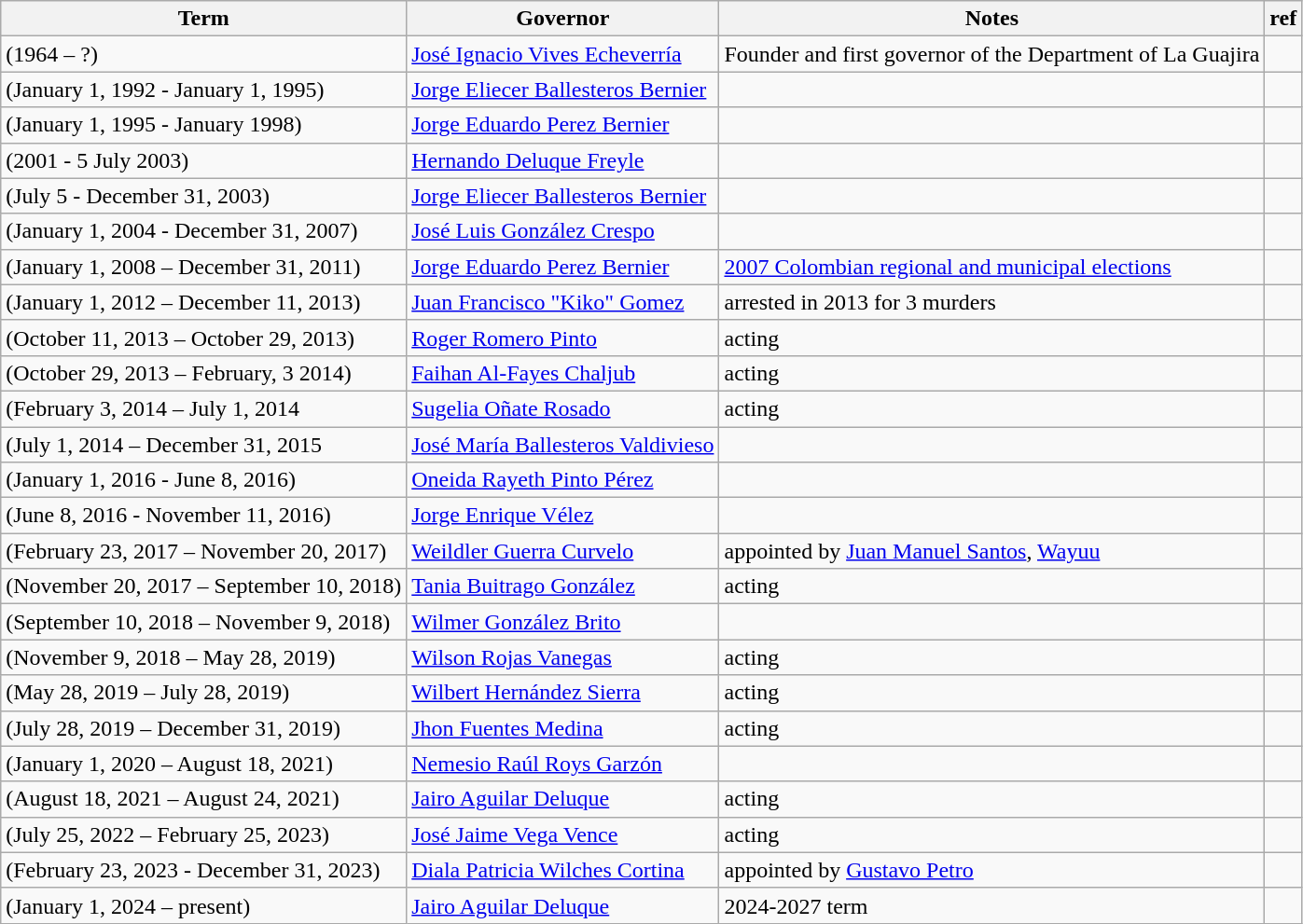<table class="wikitable">
<tr>
<th>Term</th>
<th>Governor</th>
<th>Notes</th>
<th>ref</th>
</tr>
<tr>
<td>(1964 – ?)</td>
<td><a href='#'>José Ignacio Vives Echeverría</a></td>
<td>Founder and first governor of the Department of La Guajira</td>
<td></td>
</tr>
<tr>
<td>(January 1, 1992 -  January 1, 1995)</td>
<td><a href='#'>Jorge Eliecer Ballesteros Bernier</a></td>
<td></td>
<td></td>
</tr>
<tr>
<td>(January 1, 1995 - January 1998)</td>
<td><a href='#'>Jorge Eduardo Perez Bernier</a></td>
<td></td>
<td></td>
</tr>
<tr>
<td>(2001 - 5 July 2003)</td>
<td><a href='#'>Hernando Deluque Freyle</a></td>
<td></td>
<td></td>
</tr>
<tr>
<td>(July 5 - December 31, 2003)</td>
<td><a href='#'>Jorge Eliecer Ballesteros Bernier</a></td>
<td></td>
<td></td>
</tr>
<tr>
<td>(January 1, 2004 - December 31, 2007)</td>
<td><a href='#'>José Luis González Crespo</a></td>
<td></td>
<td></td>
</tr>
<tr>
<td>(January 1, 2008 – December 31, 2011)</td>
<td><a href='#'>Jorge Eduardo Perez Bernier</a></td>
<td><a href='#'>2007 Colombian regional and municipal elections</a></td>
<td></td>
</tr>
<tr>
<td>(January 1, 2012 – December 11, 2013)</td>
<td><a href='#'>Juan Francisco "Kiko" Gomez</a></td>
<td>arrested in 2013 for 3 murders</td>
<td></td>
</tr>
<tr>
<td>(October 11, 2013 – October 29, 2013)</td>
<td><a href='#'>Roger Romero Pinto</a></td>
<td>acting</td>
<td></td>
</tr>
<tr>
<td>(October 29, 2013 –  February, 3 2014)</td>
<td><a href='#'>Faihan Al-Fayes Chaljub</a></td>
<td>acting</td>
<td></td>
</tr>
<tr>
<td>(February 3, 2014 – July 1, 2014</td>
<td><a href='#'>Sugelia Oñate Rosado</a></td>
<td>acting</td>
<td></td>
</tr>
<tr>
<td>(July 1, 2014 – December 31, 2015</td>
<td><a href='#'>José María Ballesteros Valdivieso</a></td>
<td></td>
<td></td>
</tr>
<tr>
<td>(January 1, 2016 - June 8, 2016)</td>
<td><a href='#'>Oneida Rayeth Pinto Pérez</a></td>
<td></td>
<td></td>
</tr>
<tr>
<td>(June 8, 2016 - November 11, 2016)</td>
<td><a href='#'>Jorge Enrique Vélez</a></td>
<td></td>
<td></td>
</tr>
<tr>
<td>(February 23, 2017 – November 20, 2017)</td>
<td><a href='#'>Weildler Guerra Curvelo</a></td>
<td>appointed by <a href='#'>Juan Manuel Santos</a>, <a href='#'>Wayuu</a></td>
<td></td>
</tr>
<tr>
<td>(November 20,  2017 – September 10, 2018)</td>
<td><a href='#'>Tania Buitrago González</a></td>
<td>acting</td>
<td></td>
</tr>
<tr>
<td>(September 10, 2018 – November 9, 2018)</td>
<td><a href='#'>Wilmer González Brito</a></td>
<td></td>
<td></td>
</tr>
<tr>
<td>(November 9, 2018 – May 28, 2019)</td>
<td><a href='#'>Wilson Rojas Vanegas</a></td>
<td>acting</td>
<td></td>
</tr>
<tr>
<td>(May 28, 2019 – July 28, 2019)</td>
<td><a href='#'>Wilbert Hernández Sierra</a></td>
<td>acting</td>
<td></td>
</tr>
<tr>
<td>(July 28, 2019 – December 31, 2019)</td>
<td><a href='#'>Jhon Fuentes Medina</a></td>
<td>acting</td>
<td></td>
</tr>
<tr>
<td>(January 1, 2020 –  August 18, 2021)</td>
<td><a href='#'>Nemesio Raúl Roys Garzón</a></td>
<td></td>
<td></td>
</tr>
<tr>
<td>(August 18, 2021 – August 24, 2021)</td>
<td><a href='#'>Jairo Aguilar Deluque</a></td>
<td>acting</td>
<td></td>
</tr>
<tr>
<td>(July 25, 2022 – February 25, 2023)</td>
<td><a href='#'>José Jaime Vega Vence</a></td>
<td>acting</td>
<td></td>
</tr>
<tr>
<td>(February 23, 2023 - December 31, 2023)</td>
<td><a href='#'>Diala Patricia Wilches Cortina</a></td>
<td>appointed by <a href='#'>Gustavo Petro</a></td>
<td></td>
</tr>
<tr>
<td>(January 1, 2024 – present)</td>
<td><a href='#'>Jairo Aguilar Deluque</a></td>
<td>2024-2027 term</td>
<td></td>
</tr>
</table>
